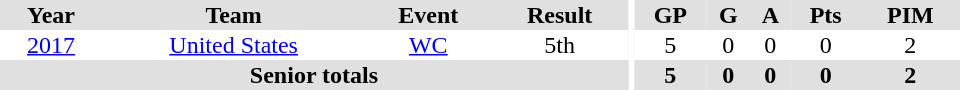<table border="0" cellpadding="1" cellspacing="0" ID="Table3" style="text-align:center; width:40em">
<tr ALIGN="center" bgcolor="#e0e0e0">
<th>Year</th>
<th>Team</th>
<th>Event</th>
<th>Result</th>
<th rowspan="99" bgcolor="#ffffff"></th>
<th>GP</th>
<th>G</th>
<th>A</th>
<th>Pts</th>
<th>PIM</th>
</tr>
<tr>
<td><a href='#'>2017</a></td>
<td><a href='#'>United States</a></td>
<td><a href='#'>WC</a></td>
<td>5th</td>
<td>5</td>
<td>0</td>
<td>0</td>
<td>0</td>
<td>2</td>
</tr>
<tr bgcolor="#e0e0e0">
<th colspan="4">Senior totals</th>
<th>5</th>
<th>0</th>
<th>0</th>
<th>0</th>
<th>2</th>
</tr>
</table>
